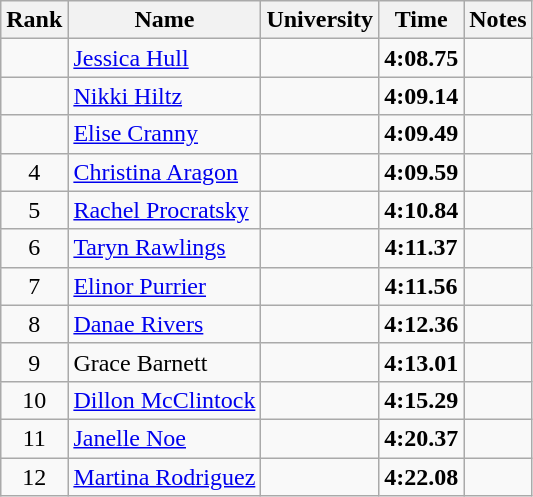<table class="wikitable sortable" style="text-align:center">
<tr>
<th>Rank</th>
<th>Name</th>
<th>University</th>
<th>Time</th>
<th>Notes</th>
</tr>
<tr>
<td></td>
<td align=left> <a href='#'>Jessica Hull</a></td>
<td></td>
<td><strong>4:08.75</strong></td>
<td></td>
</tr>
<tr>
<td></td>
<td align=left><a href='#'>Nikki Hiltz</a></td>
<td></td>
<td><strong>4:09.14</strong></td>
<td></td>
</tr>
<tr>
<td></td>
<td align=left><a href='#'>Elise Cranny</a></td>
<td></td>
<td><strong>4:09.49</strong></td>
<td></td>
</tr>
<tr>
<td>4</td>
<td align=left><a href='#'>Christina Aragon</a></td>
<td></td>
<td><strong>4:09.59</strong></td>
<td></td>
</tr>
<tr>
<td>5</td>
<td align=left><a href='#'>Rachel Procratsky</a></td>
<td></td>
<td><strong>4:10.84</strong></td>
<td></td>
</tr>
<tr>
<td>6</td>
<td align=left><a href='#'>Taryn Rawlings</a></td>
<td></td>
<td><strong>4:11.37</strong></td>
<td></td>
</tr>
<tr>
<td>7</td>
<td align=left><a href='#'>Elinor Purrier</a></td>
<td></td>
<td><strong>4:11.56</strong></td>
<td></td>
</tr>
<tr>
<td>8</td>
<td align=left><a href='#'>Danae Rivers</a></td>
<td></td>
<td><strong>4:12.36</strong></td>
<td></td>
</tr>
<tr>
<td>9</td>
<td align=left>Grace Barnett</td>
<td></td>
<td><strong>4:13.01</strong></td>
<td></td>
</tr>
<tr>
<td>10</td>
<td align=left><a href='#'>Dillon McClintock</a></td>
<td></td>
<td><strong>4:15.29</strong></td>
<td></td>
</tr>
<tr>
<td>11</td>
<td align=left><a href='#'>Janelle Noe</a></td>
<td></td>
<td><strong>4:20.37</strong></td>
<td></td>
</tr>
<tr>
<td>12</td>
<td align=left> <a href='#'>Martina Rodriguez</a></td>
<td></td>
<td><strong>4:22.08</strong></td>
<td></td>
</tr>
</table>
